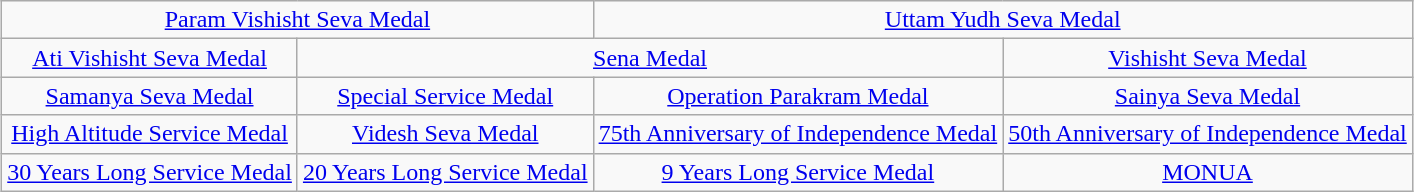<table class="wikitable" style="margin:1em auto; text-align:center;">
<tr>
<td colspan="2"><a href='#'>Param Vishisht Seva Medal</a></td>
<td colspan="2"><a href='#'>Uttam Yudh Seva Medal</a></td>
</tr>
<tr>
<td colspan="1"><a href='#'>Ati Vishisht Seva Medal</a></td>
<td colspan="2"><a href='#'>Sena Medal</a></td>
<td colspan="1"><a href='#'>Vishisht Seva Medal</a></td>
</tr>
<tr>
<td><a href='#'>Samanya Seva Medal</a></td>
<td><a href='#'>Special Service Medal</a></td>
<td><a href='#'>Operation Parakram Medal</a></td>
<td><a href='#'>Sainya Seva Medal</a></td>
</tr>
<tr>
<td><a href='#'>High Altitude Service Medal</a></td>
<td><a href='#'>Videsh Seva Medal</a></td>
<td><a href='#'>75th Anniversary of Independence Medal</a></td>
<td><a href='#'>50th Anniversary of Independence Medal</a></td>
</tr>
<tr>
<td><a href='#'>30 Years Long Service Medal</a></td>
<td><a href='#'>20 Years Long Service Medal</a></td>
<td><a href='#'>9 Years Long Service Medal</a></td>
<td><a href='#'>MONUA</a></td>
</tr>
</table>
